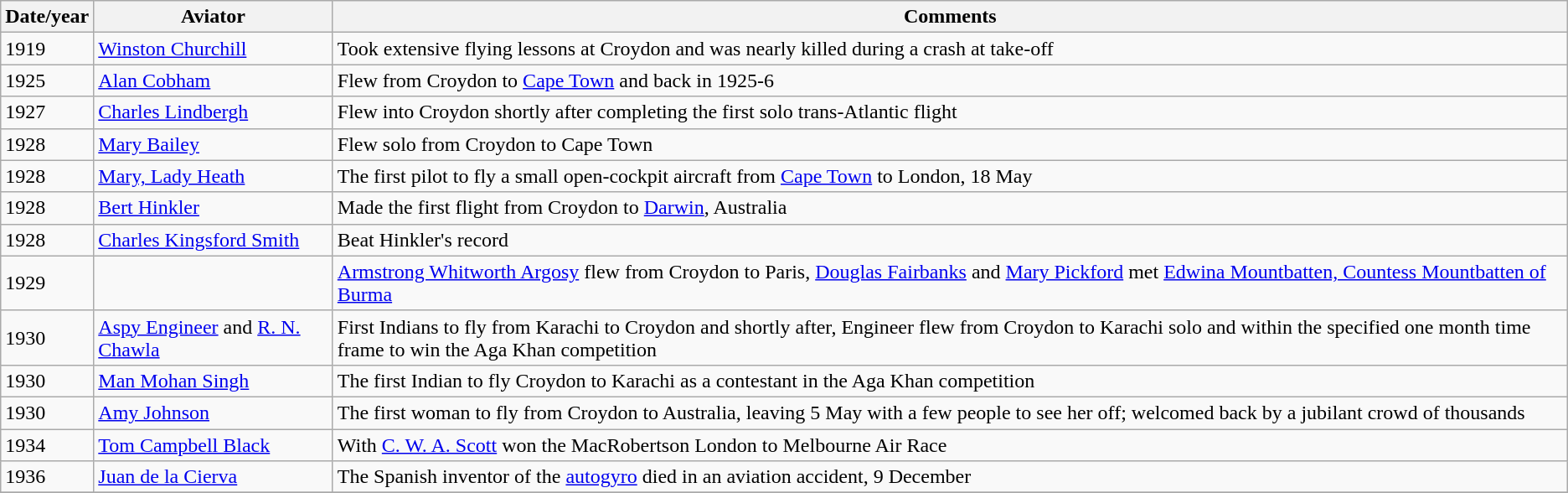<table class="wikitable">
<tr>
<th>Date/year</th>
<th>Aviator</th>
<th>Comments</th>
</tr>
<tr>
<td>1919</td>
<td><a href='#'>Winston Churchill</a></td>
<td>Took extensive flying lessons at Croydon and was nearly killed during a crash at take-off</td>
</tr>
<tr>
<td>1925</td>
<td><a href='#'>Alan Cobham</a></td>
<td>Flew from Croydon to <a href='#'>Cape Town</a> and back in 1925-6</td>
</tr>
<tr>
<td>1927</td>
<td><a href='#'>Charles Lindbergh</a></td>
<td>Flew into Croydon shortly after completing the first solo trans-Atlantic flight</td>
</tr>
<tr>
<td>1928</td>
<td><a href='#'>Mary Bailey</a></td>
<td>Flew solo from Croydon to Cape Town</td>
</tr>
<tr>
<td>1928</td>
<td><a href='#'>Mary, Lady Heath</a></td>
<td>The first pilot to fly a small open-cockpit aircraft from <a href='#'>Cape Town</a> to London, 18 May</td>
</tr>
<tr>
<td>1928</td>
<td><a href='#'>Bert Hinkler</a></td>
<td>Made the first flight from Croydon to <a href='#'>Darwin</a>, Australia</td>
</tr>
<tr>
<td>1928</td>
<td><a href='#'>Charles Kingsford Smith</a></td>
<td>Beat Hinkler's record</td>
</tr>
<tr>
<td>1929</td>
<td></td>
<td><a href='#'>Armstrong Whitworth Argosy</a> flew from Croydon to Paris, <a href='#'>Douglas Fairbanks</a> and <a href='#'>Mary Pickford</a> met <a href='#'>Edwina Mountbatten, Countess Mountbatten of Burma</a></td>
</tr>
<tr>
<td>1930</td>
<td><a href='#'>Aspy Engineer</a> and <a href='#'>R. N. Chawla</a></td>
<td>First Indians to fly from Karachi to Croydon and shortly after, Engineer flew from Croydon to Karachi solo and within the specified one month time frame to win the Aga Khan competition</td>
</tr>
<tr>
<td>1930</td>
<td><a href='#'>Man Mohan Singh</a></td>
<td>The first Indian to fly Croydon to Karachi as a contestant in the Aga Khan competition</td>
</tr>
<tr>
<td>1930</td>
<td><a href='#'>Amy Johnson</a></td>
<td>The first woman to fly from Croydon to Australia, leaving 5 May with a few people to see her off; welcomed back by a jubilant crowd of thousands</td>
</tr>
<tr>
<td>1934</td>
<td><a href='#'>Tom Campbell Black</a></td>
<td>With <a href='#'>C. W. A. Scott</a> won the MacRobertson London to Melbourne Air Race</td>
</tr>
<tr>
<td>1936</td>
<td><a href='#'>Juan de la Cierva</a></td>
<td>The Spanish inventor of the <a href='#'>autogyro</a> died in an aviation accident, 9 December</td>
</tr>
<tr>
</tr>
</table>
